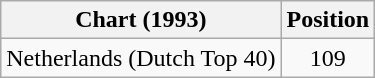<table class="wikitable">
<tr>
<th>Chart (1993)</th>
<th>Position</th>
</tr>
<tr>
<td>Netherlands (Dutch Top 40)</td>
<td align="center">109</td>
</tr>
</table>
